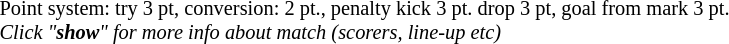<table width=100%>
<tr>
<td align=left width=60% style="font-size: 85%">Point system: try 3 pt, conversion: 2 pt., penalty kick 3 pt. drop 3 pt, goal from mark 3 pt. <br><em>Click "<strong>show</strong>" for more info about match (scorers, line-up etc)</em></td>
</tr>
</table>
